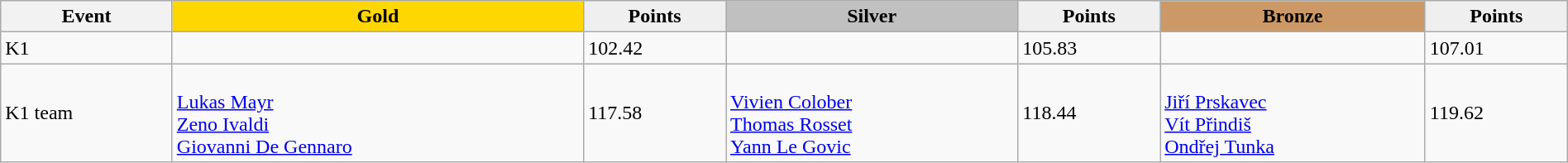<table class="wikitable" width=100%>
<tr>
<th>Event</th>
<td align=center bgcolor="gold"><strong>Gold</strong></td>
<td align=center bgcolor="EFEFEF"><strong>Points</strong></td>
<td align=center bgcolor="silver"><strong>Silver</strong></td>
<td align=center bgcolor="EFEFEF"><strong>Points</strong></td>
<td align=center bgcolor="CC9966"><strong>Bronze</strong></td>
<td align=center bgcolor="EFEFEF"><strong>Points</strong></td>
</tr>
<tr>
<td>K1</td>
<td></td>
<td>102.42</td>
<td></td>
<td>105.83</td>
<td></td>
<td>107.01</td>
</tr>
<tr>
<td>K1 team</td>
<td><br><a href='#'>Lukas Mayr</a><br><a href='#'>Zeno Ivaldi</a><br><a href='#'>Giovanni De Gennaro</a></td>
<td>117.58</td>
<td><br><a href='#'>Vivien Colober</a><br><a href='#'>Thomas Rosset</a><br><a href='#'>Yann Le Govic</a></td>
<td>118.44</td>
<td><br><a href='#'>Jiří Prskavec</a><br><a href='#'>Vít Přindiš</a><br><a href='#'>Ondřej Tunka</a></td>
<td>119.62</td>
</tr>
</table>
